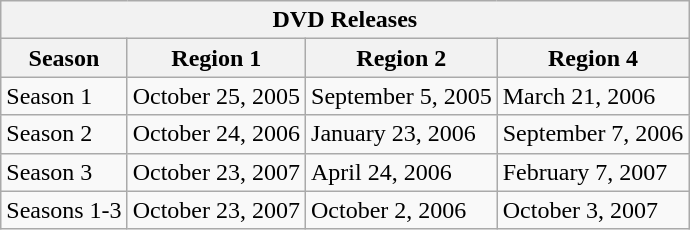<table class="wikitable">
<tr>
<th colspan="4">DVD Releases</th>
</tr>
<tr>
<th>Season</th>
<th>Region 1</th>
<th>Region 2</th>
<th>Region 4</th>
</tr>
<tr>
<td>Season 1</td>
<td>October 25, 2005</td>
<td>September 5, 2005</td>
<td>March 21, 2006</td>
</tr>
<tr>
<td>Season 2</td>
<td>October 24, 2006</td>
<td>January 23, 2006</td>
<td>September 7, 2006</td>
</tr>
<tr>
<td>Season 3</td>
<td>October 23, 2007</td>
<td>April 24, 2006</td>
<td>February 7, 2007</td>
</tr>
<tr>
<td>Seasons 1-3</td>
<td>October 23, 2007</td>
<td>October 2, 2006</td>
<td>October 3, 2007</td>
</tr>
</table>
